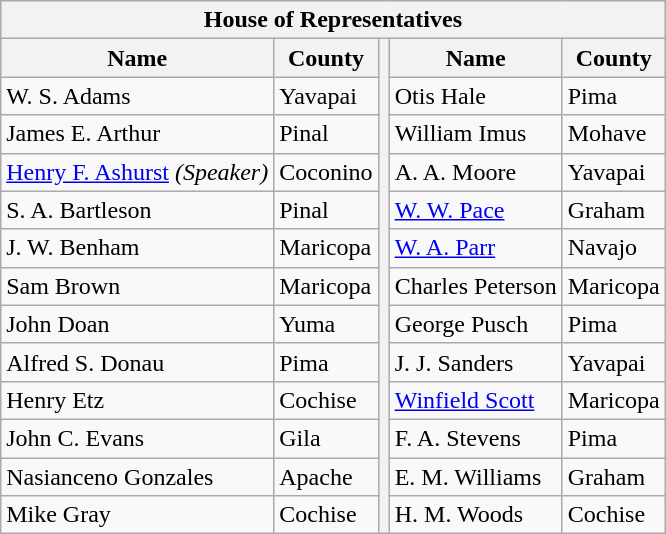<table class="wikitable" style="float: right">
<tr>
<th colspan="5">House of Representatives</th>
</tr>
<tr>
<th>Name</th>
<th>County</th>
<th rowspan="13"></th>
<th>Name</th>
<th>County</th>
</tr>
<tr>
<td>W. S. Adams</td>
<td>Yavapai</td>
<td>Otis Hale</td>
<td>Pima</td>
</tr>
<tr>
<td>James E. Arthur</td>
<td>Pinal</td>
<td>William Imus</td>
<td>Mohave</td>
</tr>
<tr>
<td><a href='#'>Henry F. Ashurst</a> <em>(Speaker)</em></td>
<td>Coconino</td>
<td>A. A. Moore</td>
<td>Yavapai</td>
</tr>
<tr>
<td>S. A. Bartleson</td>
<td>Pinal</td>
<td><a href='#'>W. W. Pace</a></td>
<td>Graham</td>
</tr>
<tr>
<td>J. W. Benham</td>
<td>Maricopa</td>
<td><a href='#'>W. A. Parr</a></td>
<td>Navajo</td>
</tr>
<tr>
<td>Sam Brown</td>
<td>Maricopa</td>
<td>Charles Peterson</td>
<td>Maricopa</td>
</tr>
<tr>
<td>John Doan</td>
<td>Yuma</td>
<td>George Pusch</td>
<td>Pima</td>
</tr>
<tr>
<td>Alfred S. Donau</td>
<td>Pima</td>
<td>J. J. Sanders</td>
<td>Yavapai</td>
</tr>
<tr>
<td>Henry Etz</td>
<td>Cochise</td>
<td><a href='#'>Winfield Scott</a></td>
<td>Maricopa</td>
</tr>
<tr>
<td>John C. Evans</td>
<td>Gila</td>
<td>F. A. Stevens</td>
<td>Pima</td>
</tr>
<tr>
<td>Nasianceno Gonzales</td>
<td>Apache</td>
<td>E. M. Williams</td>
<td>Graham</td>
</tr>
<tr>
<td>Mike Gray</td>
<td>Cochise</td>
<td>H. M. Woods</td>
<td>Cochise</td>
</tr>
</table>
